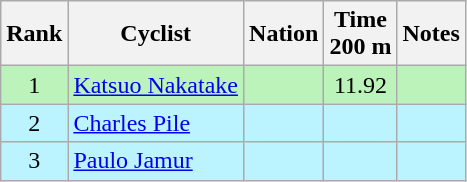<table class="wikitable sortable" style="text-align:center">
<tr>
<th>Rank</th>
<th>Cyclist</th>
<th>Nation</th>
<th>Time<br>200 m</th>
<th>Notes</th>
</tr>
<tr bgcolor=bbf3bb>
<td>1</td>
<td align=left><a href='#'>Katsuo Nakatake</a></td>
<td align=left></td>
<td>11.92</td>
<td></td>
</tr>
<tr bgcolor=bbf3ff>
<td>2</td>
<td align=left><a href='#'>Charles Pile</a></td>
<td align=left></td>
<td></td>
<td></td>
</tr>
<tr bgcolor=bbf3ff>
<td>3</td>
<td align=left><a href='#'>Paulo Jamur</a></td>
<td align=left></td>
<td></td>
<td></td>
</tr>
</table>
